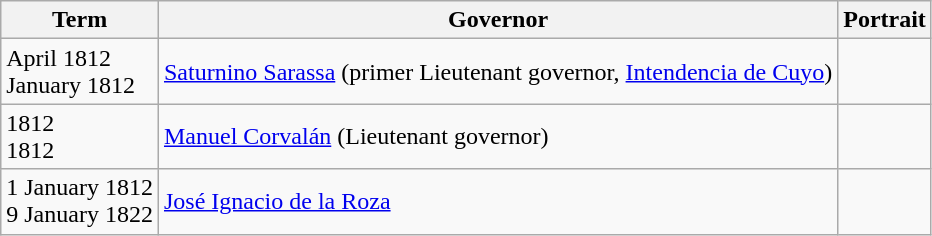<table class="wikitable sortable">
<tr>
<th>Term</th>
<th>Governor</th>
<th>Portrait</th>
</tr>
<tr>
<td>April 1812 <br> January 1812</td>
<td><a href='#'>Saturnino Sarassa</a> (primer Lieutenant governor, <a href='#'>Intendencia de Cuyo</a>)</td>
<td></td>
</tr>
<tr>
<td>1812 <br> 1812</td>
<td><a href='#'>Manuel Corvalán</a> (Lieutenant governor)</td>
<td></td>
</tr>
<tr>
<td>1 January 1812 <br> 9 January 1822</td>
<td><a href='#'>José Ignacio de la Roza</a></td>
<td></td>
</tr>
</table>
